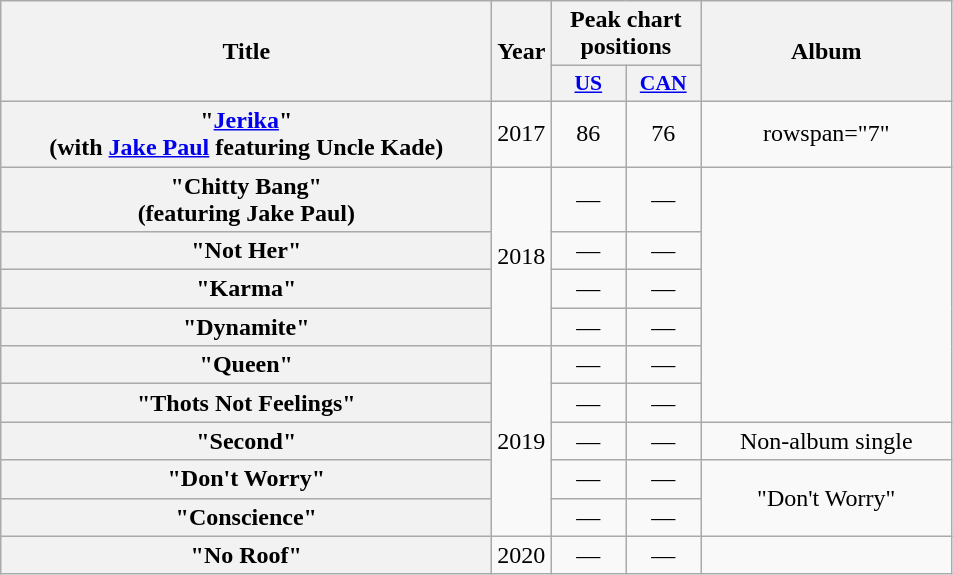<table class="wikitable plainrowheaders" style="text-align:center;">
<tr>
<th scope="col" rowspan="2" style="width:20em;">Title</th>
<th scope="col" rowspan="2" style="width:1em;">Year</th>
<th scope="col" colspan="2" style="width:1em;">Peak chart positions</th>
<th scope="col" rowspan="2" style="width:10em;">Album</th>
</tr>
<tr>
<th scope="col" style="width:3em;font-size:90%;"><a href='#'>US</a><br></th>
<th scope="col" style="width:3em;font-size:90%;"><a href='#'>CAN</a><br></th>
</tr>
<tr>
<th scope="row">"<a href='#'>Jerika</a>"<br><span>(with <a href='#'>Jake Paul</a> featuring Uncle Kade)</span></th>
<td>2017</td>
<td>86</td>
<td>76</td>
<td>rowspan="7" </td>
</tr>
<tr>
<th scope="row">"Chitty Bang"<br>(<span>featuring Jake Paul)</span></th>
<td rowspan="4">2018</td>
<td>—</td>
<td>—</td>
</tr>
<tr>
<th scope="row">"Not Her"</th>
<td>—</td>
<td>—</td>
</tr>
<tr>
<th scope="row">"Karma"</th>
<td>—</td>
<td>—</td>
</tr>
<tr>
<th scope="row">"Dynamite"</th>
<td>—</td>
<td>—</td>
</tr>
<tr>
<th scope="row">"Queen"</th>
<td rowspan="5">2019</td>
<td>—</td>
<td>—</td>
</tr>
<tr>
<th scope="row">"Thots Not Feelings"</th>
<td>—</td>
<td>—</td>
</tr>
<tr>
<th scope="row">"Second"</th>
<td>—</td>
<td>—</td>
<td>Non-album single</td>
</tr>
<tr>
<th scope="row">"Don't Worry"</th>
<td>—</td>
<td>—</td>
<td rowspan="2">"Don't Worry"</td>
</tr>
<tr>
<th scope="row">"Conscience"</th>
<td>—</td>
<td>—</td>
</tr>
<tr>
<th scope="row">"No Roof"</th>
<td>2020</td>
<td>—</td>
<td>—</td>
<td></td>
</tr>
</table>
